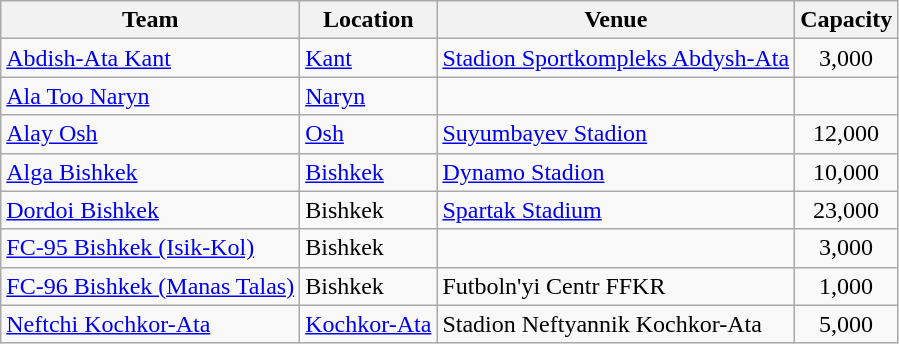<table class="wikitable sortable">
<tr>
<th>Team</th>
<th>Location</th>
<th>Venue</th>
<th>Capacity</th>
</tr>
<tr>
<td><a href='#'>Abdish-Ata Kant</a></td>
<td><a href='#'>Kant</a></td>
<td><a href='#'>Stadion Sportkompleks Abdysh-Ata</a></td>
<td align="center">3,000</td>
</tr>
<tr>
<td><a href='#'>Ala Too Naryn</a></td>
<td><a href='#'>Naryn</a></td>
<td></td>
<td align="center"></td>
</tr>
<tr>
<td><a href='#'>Alay Osh</a></td>
<td><a href='#'>Osh</a></td>
<td><a href='#'>Suyumbayev Stadion</a></td>
<td align="center">12,000</td>
</tr>
<tr>
<td><a href='#'>Alga Bishkek</a></td>
<td><a href='#'>Bishkek</a></td>
<td><a href='#'>Dynamo Stadion</a></td>
<td align="center">10,000</td>
</tr>
<tr>
<td><a href='#'>Dordoi Bishkek</a></td>
<td>Bishkek</td>
<td><a href='#'>Spartak Stadium</a></td>
<td align="center">23,000</td>
</tr>
<tr>
<td><a href='#'>FC-95 Bishkek (Isik-Kol)</a></td>
<td>Bishkek</td>
<td></td>
<td align="center">3,000</td>
</tr>
<tr>
<td><a href='#'>FC-96 Bishkek (Manas Talas)</a></td>
<td>Bishkek</td>
<td>Futboln'yi Centr FFKR</td>
<td align="center">1,000</td>
</tr>
<tr>
<td><a href='#'>Neftchi Kochkor-Ata</a></td>
<td><a href='#'>Kochkor-Ata</a></td>
<td>Stadion Neftyannik Kochkor-Ata</td>
<td align="center">5,000</td>
</tr>
</table>
